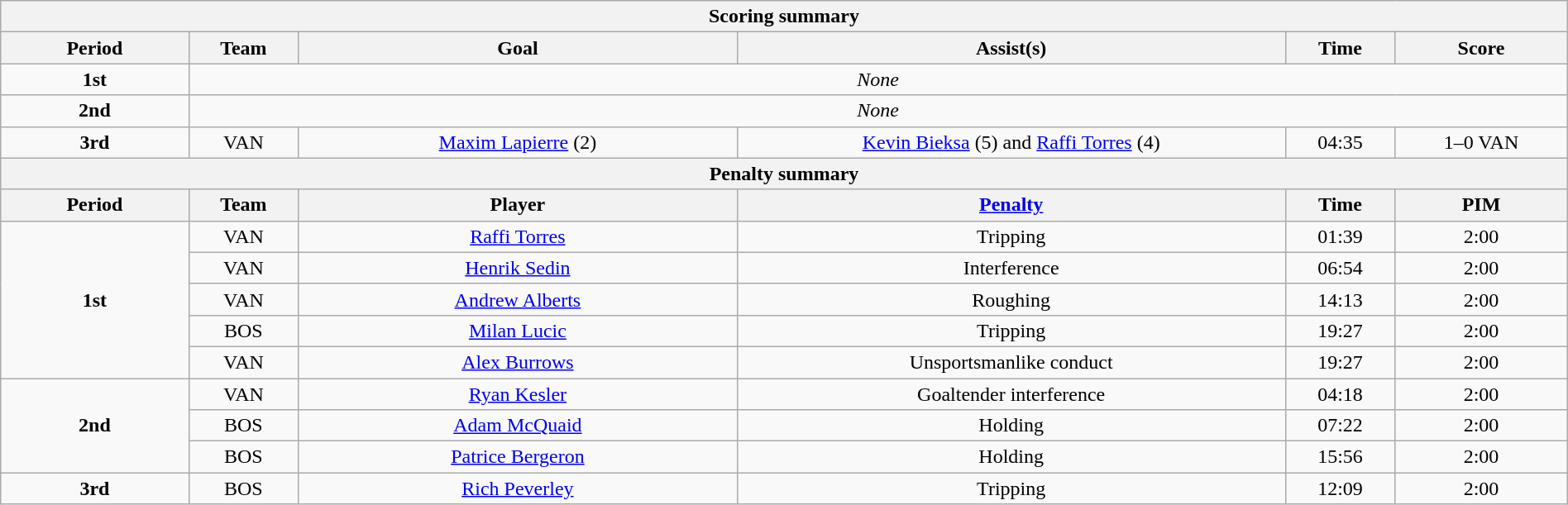<table style="width:100%;" class="wikitable">
<tr>
<th colspan=6>Scoring summary</th>
</tr>
<tr>
<th style="width:12%;">Period</th>
<th style="width:7%;">Team</th>
<th style="width:28%;">Goal</th>
<th style="width:35%;">Assist(s)</th>
<th style="width:7%;">Time</th>
<th style="width:11%;">Score</th>
</tr>
<tr style="text-align:center;">
<td><strong>1st</strong></td>
<td colspan="5"><em>None</em></td>
</tr>
<tr style="text-align:center;">
<td><strong>2nd</strong></td>
<td colspan="5"><em>None</em></td>
</tr>
<tr style="text-align:center;">
<td rowspan="1"><strong>3rd</strong></td>
<td>VAN</td>
<td><a href='#'>Maxim Lapierre</a> (2)</td>
<td><a href='#'>Kevin Bieksa</a> (5) and <a href='#'>Raffi Torres</a> (4)</td>
<td>04:35</td>
<td>1–0 VAN</td>
</tr>
<tr>
<th colspan=6>Penalty summary</th>
</tr>
<tr>
<th style="width:12%;">Period</th>
<th style="width:7%;">Team</th>
<th style="width:28%;">Player</th>
<th style="width:35%;"><a href='#'>Penalty</a></th>
<th style="width:7%;">Time</th>
<th style="width:11%;">PIM</th>
</tr>
<tr style="text-align:center;">
<td rowspan="5"><strong>1st</strong></td>
<td>VAN</td>
<td><a href='#'>Raffi Torres</a></td>
<td>Tripping</td>
<td>01:39</td>
<td>2:00</td>
</tr>
<tr style="text-align:center;">
<td>VAN</td>
<td><a href='#'>Henrik Sedin</a></td>
<td>Interference</td>
<td>06:54</td>
<td>2:00</td>
</tr>
<tr style="text-align:center;">
<td>VAN</td>
<td><a href='#'>Andrew Alberts</a></td>
<td>Roughing</td>
<td>14:13</td>
<td>2:00</td>
</tr>
<tr style="text-align:center;">
<td>BOS</td>
<td><a href='#'>Milan Lucic</a></td>
<td>Tripping</td>
<td>19:27</td>
<td>2:00</td>
</tr>
<tr style="text-align:center;">
<td>VAN</td>
<td><a href='#'>Alex Burrows</a></td>
<td>Unsportsmanlike conduct</td>
<td>19:27</td>
<td>2:00</td>
</tr>
<tr style="text-align:center;">
<td rowspan="3"><strong>2nd</strong></td>
<td>VAN</td>
<td><a href='#'>Ryan Kesler</a></td>
<td>Goaltender interference</td>
<td>04:18</td>
<td>2:00</td>
</tr>
<tr style="text-align:center;">
<td>BOS</td>
<td><a href='#'>Adam McQuaid</a></td>
<td>Holding</td>
<td>07:22</td>
<td>2:00</td>
</tr>
<tr style="text-align:center;">
<td>BOS</td>
<td><a href='#'>Patrice Bergeron</a></td>
<td>Holding</td>
<td>15:56</td>
<td>2:00</td>
</tr>
<tr style="text-align:center;">
<td rowspan="1"><strong>3rd</strong></td>
<td>BOS</td>
<td><a href='#'>Rich Peverley</a></td>
<td>Tripping</td>
<td>12:09</td>
<td>2:00</td>
</tr>
</table>
